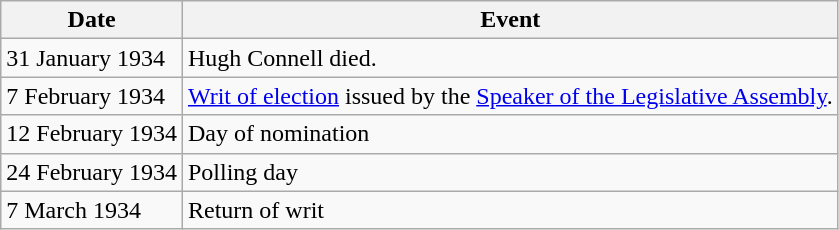<table class="wikitable">
<tr>
<th>Date</th>
<th>Event</th>
</tr>
<tr>
<td>31 January 1934</td>
<td>Hugh Connell died.</td>
</tr>
<tr>
<td>7 February 1934</td>
<td><a href='#'>Writ of election</a> issued by the <a href='#'>Speaker of the Legislative Assembly</a>.</td>
</tr>
<tr>
<td>12 February 1934</td>
<td>Day of nomination</td>
</tr>
<tr>
<td>24 February 1934</td>
<td>Polling day</td>
</tr>
<tr>
<td>7 March 1934</td>
<td>Return of writ</td>
</tr>
</table>
